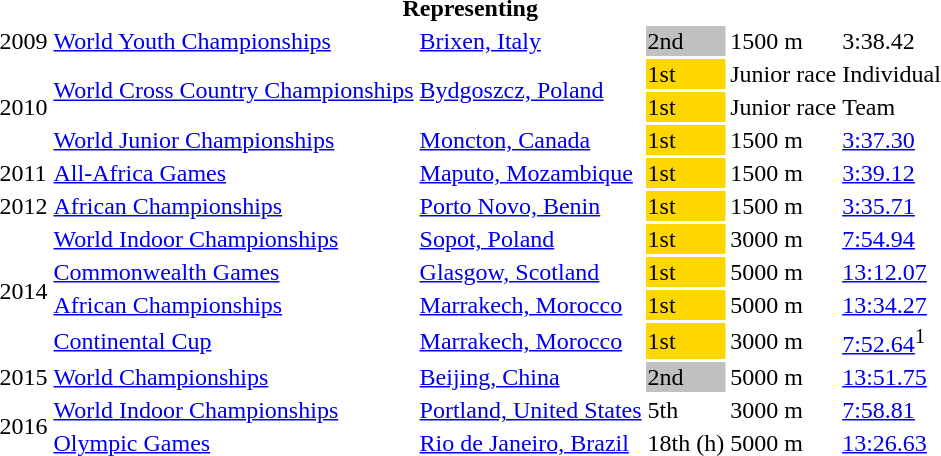<table>
<tr>
<th colspan="6">Representing </th>
</tr>
<tr>
<td>2009</td>
<td><a href='#'>World Youth Championships</a></td>
<td><a href='#'>Brixen, Italy</a></td>
<td bgcolor=silver>2nd</td>
<td>1500 m</td>
<td>3:38.42</td>
</tr>
<tr>
<td rowspan=3>2010</td>
<td rowspan=2><a href='#'>World Cross Country Championships</a></td>
<td rowspan=2><a href='#'>Bydgoszcz, Poland</a></td>
<td bgcolor=gold>1st</td>
<td>Junior race</td>
<td>Individual</td>
</tr>
<tr>
<td bgcolor=gold>1st</td>
<td>Junior race</td>
<td>Team</td>
</tr>
<tr>
<td><a href='#'>World Junior Championships</a></td>
<td><a href='#'>Moncton, Canada</a></td>
<td bgcolor=gold>1st</td>
<td>1500 m</td>
<td><a href='#'>3:37.30</a></td>
</tr>
<tr>
<td>2011</td>
<td><a href='#'>All-Africa Games</a></td>
<td><a href='#'>Maputo, Mozambique</a></td>
<td bgcolor="gold">1st</td>
<td>1500 m</td>
<td><a href='#'>3:39.12</a></td>
</tr>
<tr>
<td>2012</td>
<td><a href='#'>African Championships</a></td>
<td><a href='#'>Porto Novo, Benin</a></td>
<td bgcolor="gold">1st</td>
<td>1500 m</td>
<td><a href='#'>3:35.71</a></td>
</tr>
<tr>
<td rowspan=4>2014</td>
<td><a href='#'>World Indoor Championships</a></td>
<td><a href='#'>Sopot, Poland</a></td>
<td bgcolor="gold">1st</td>
<td>3000 m</td>
<td><a href='#'>7:54.94</a></td>
</tr>
<tr>
<td><a href='#'>Commonwealth Games</a></td>
<td><a href='#'>Glasgow, Scotland</a></td>
<td bgcolor="gold">1st</td>
<td>5000 m</td>
<td><a href='#'>13:12.07</a></td>
</tr>
<tr>
<td><a href='#'>African Championships</a></td>
<td><a href='#'>Marrakech, Morocco</a></td>
<td bgcolor="gold">1st</td>
<td>5000 m</td>
<td><a href='#'>13:34.27</a></td>
</tr>
<tr>
<td><a href='#'>Continental Cup</a></td>
<td><a href='#'>Marrakech, Morocco</a></td>
<td bgcolor="gold">1st</td>
<td>3000 m</td>
<td><a href='#'>7:52.64</a><sup>1</sup></td>
</tr>
<tr>
<td>2015</td>
<td><a href='#'>World Championships</a></td>
<td><a href='#'>Beijing, China</a></td>
<td bgcolor=silver>2nd</td>
<td>5000 m</td>
<td><a href='#'>13:51.75</a></td>
</tr>
<tr>
<td rowspan=2>2016</td>
<td><a href='#'>World Indoor Championships</a></td>
<td><a href='#'>Portland, United States</a></td>
<td>5th</td>
<td>3000 m</td>
<td><a href='#'>7:58.81</a></td>
</tr>
<tr>
<td><a href='#'>Olympic Games</a></td>
<td><a href='#'>Rio de Janeiro, Brazil</a></td>
<td>18th (h)</td>
<td>5000 m</td>
<td><a href='#'>13:26.63</a></td>
</tr>
</table>
